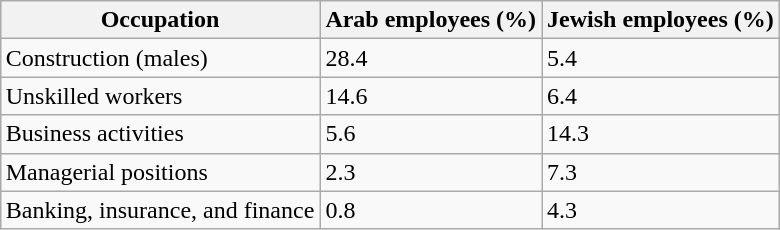<table class="wikitable" style="float:right;">
<tr>
<th>Occupation</th>
<th>Arab employees (%)</th>
<th>Jewish employees (%)</th>
</tr>
<tr>
<td>Construction (males)</td>
<td>28.4</td>
<td>5.4</td>
</tr>
<tr>
<td>Unskilled workers</td>
<td>14.6</td>
<td>6.4</td>
</tr>
<tr>
<td>Business activities</td>
<td>5.6</td>
<td>14.3</td>
</tr>
<tr>
<td>Managerial positions</td>
<td>2.3</td>
<td>7.3</td>
</tr>
<tr>
<td>Banking, insurance, and finance</td>
<td>0.8</td>
<td>4.3</td>
</tr>
</table>
